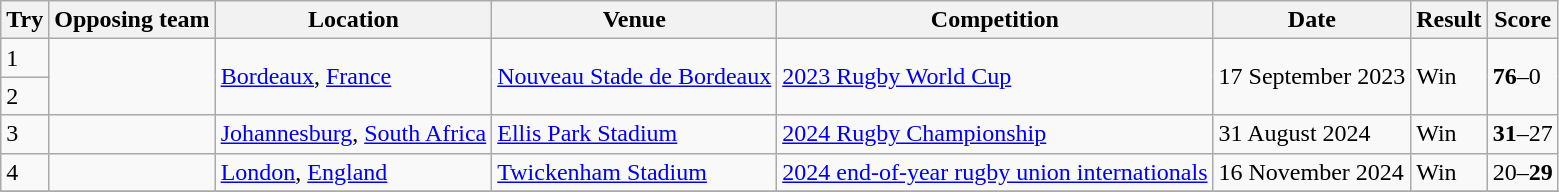<table class="wikitable" style="font-size:100%">
<tr>
<th>Try</th>
<th>Opposing team</th>
<th>Location</th>
<th>Venue</th>
<th>Competition</th>
<th>Date</th>
<th>Result</th>
<th>Score</th>
</tr>
<tr>
<td>1</td>
<td rowspan="2"></td>
<td rowspan="2"><a href='#'>Bordeaux</a>, <a href='#'>France</a></td>
<td rowspan="2"><a href='#'>Nouveau Stade de Bordeaux</a></td>
<td rowspan="2"><a href='#'>2023 Rugby World Cup</a></td>
<td rowspan="2">17 September 2023</td>
<td rowspan="2">Win</td>
<td rowspan="2"><strong>76</strong>–0</td>
</tr>
<tr>
<td>2</td>
</tr>
<tr>
<td>3</td>
<td></td>
<td><a href='#'>Johannesburg</a>, <a href='#'>South Africa</a></td>
<td><a href='#'>Ellis Park Stadium</a></td>
<td><a href='#'>2024 Rugby Championship</a></td>
<td>31 August 2024</td>
<td>Win</td>
<td><strong>31</strong>–27</td>
</tr>
<tr>
<td>4</td>
<td></td>
<td><a href='#'>London</a>, <a href='#'>England</a></td>
<td><a href='#'>Twickenham Stadium</a></td>
<td><a href='#'>2024 end-of-year rugby union internationals</a></td>
<td>16 November 2024</td>
<td>Win</td>
<td>20–<strong>29</strong></td>
</tr>
<tr>
</tr>
</table>
